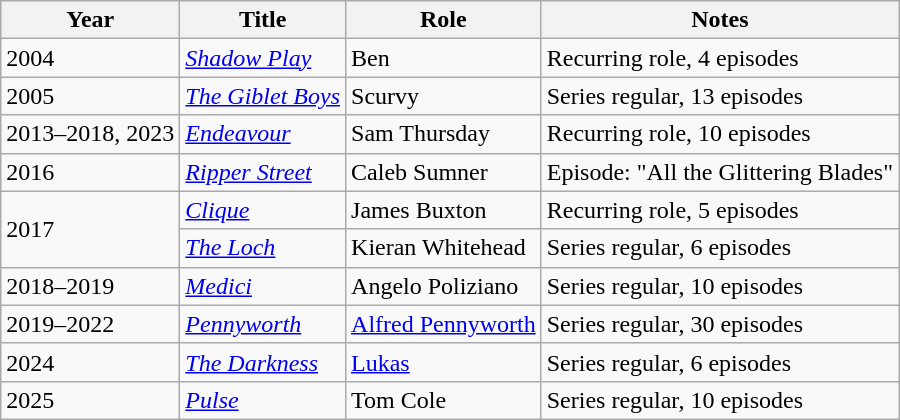<table class="wikitable sortable">
<tr>
<th>Year</th>
<th>Title</th>
<th>Role</th>
<th>Notes</th>
</tr>
<tr>
<td>2004</td>
<td><em><a href='#'>Shadow Play</a></em></td>
<td>Ben</td>
<td>Recurring role, 4 episodes</td>
</tr>
<tr>
<td>2005</td>
<td><em><a href='#'>The Giblet Boys</a></em></td>
<td>Scurvy</td>
<td>Series regular, 13 episodes</td>
</tr>
<tr>
<td>2013–2018, 2023</td>
<td><em><a href='#'>Endeavour</a></em></td>
<td>Sam Thursday</td>
<td>Recurring role, 10 episodes</td>
</tr>
<tr>
<td>2016</td>
<td><em><a href='#'>Ripper Street</a></em></td>
<td>Caleb Sumner</td>
<td>Episode: "All the Glittering Blades"</td>
</tr>
<tr>
<td rowspan="2">2017</td>
<td><em><a href='#'>Clique</a></em></td>
<td>James Buxton</td>
<td>Recurring role, 5 episodes</td>
</tr>
<tr>
<td><em><a href='#'>The Loch</a></em></td>
<td>Kieran Whitehead</td>
<td>Series regular, 6 episodes</td>
</tr>
<tr>
<td>2018–2019</td>
<td><em><a href='#'>Medici</a></em></td>
<td>Angelo Poliziano</td>
<td>Series regular, 10 episodes</td>
</tr>
<tr>
<td>2019–2022</td>
<td><em><a href='#'>Pennyworth</a></em></td>
<td><a href='#'>Alfred Pennyworth</a></td>
<td>Series regular, 30 episodes</td>
</tr>
<tr>
<td>2024</td>
<td><em><a href='#'>The Darkness</a></em></td>
<td><a href='#'>Lukas</a></td>
<td>Series regular, 6 episodes</td>
</tr>
<tr>
<td>2025</td>
<td><a href='#'><em>Pulse</em></a></td>
<td>Tom Cole</td>
<td>Series regular, 10 episodes</td>
</tr>
</table>
